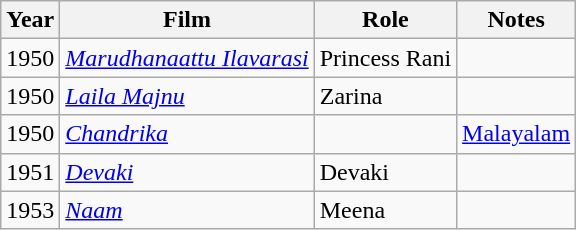<table class="wikitable sortable">
<tr>
<th>Year</th>
<th>Film</th>
<th>Role</th>
<th>Notes</th>
</tr>
<tr>
<td>1950</td>
<td><em><a href='#'>Marudhanaattu Ilavarasi</a></em></td>
<td>Princess Rani</td>
<td></td>
</tr>
<tr>
<td>1950</td>
<td><em><a href='#'>Laila Majnu</a></em></td>
<td>Zarina</td>
<td></td>
</tr>
<tr>
<td>1950</td>
<td><a href='#'><em>Chandrika</em></a></td>
<td></td>
<td><a href='#'>Malayalam</a></td>
</tr>
<tr>
<td>1951</td>
<td><em><a href='#'>Devaki</a></em></td>
<td>Devaki</td>
<td></td>
</tr>
<tr>
<td>1953</td>
<td><em><a href='#'>Naam</a></em></td>
<td>Meena</td>
<td></td>
</tr>
</table>
